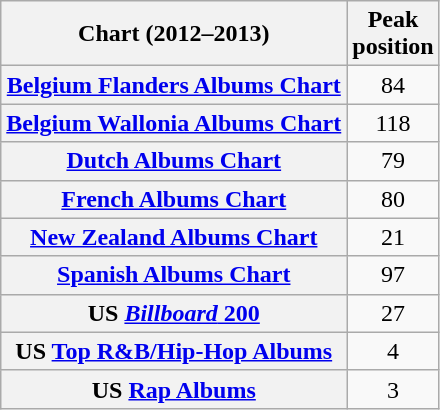<table class="wikitable sortable plainrowheaders">
<tr>
<th scope="col">Chart (2012–2013)</th>
<th scope="col">Peak<br>position</th>
</tr>
<tr>
<th scope="row"><a href='#'>Belgium Flanders Albums Chart</a></th>
<td style="text-align:center;">84</td>
</tr>
<tr>
<th scope="row"><a href='#'>Belgium Wallonia Albums Chart</a></th>
<td style="text-align:center;">118</td>
</tr>
<tr>
<th scope="row"><a href='#'>Dutch Albums Chart</a></th>
<td style="text-align:center;">79</td>
</tr>
<tr>
<th scope="row"><a href='#'>French Albums Chart</a></th>
<td style="text-align:center;">80</td>
</tr>
<tr>
<th scope="row"><a href='#'>New Zealand Albums Chart</a></th>
<td style="text-align:center;">21</td>
</tr>
<tr>
<th scope="row"><a href='#'>Spanish Albums Chart</a></th>
<td style="text-align:center;">97</td>
</tr>
<tr>
<th scope="row">US <a href='#'><em>Billboard</em> 200</a></th>
<td style="text-align:center;">27</td>
</tr>
<tr>
<th scope="row">US <a href='#'>Top R&B/Hip-Hop Albums</a></th>
<td style="text-align:center;">4</td>
</tr>
<tr>
<th scope="row">US <a href='#'>Rap Albums</a></th>
<td style="text-align:center;">3</td>
</tr>
</table>
